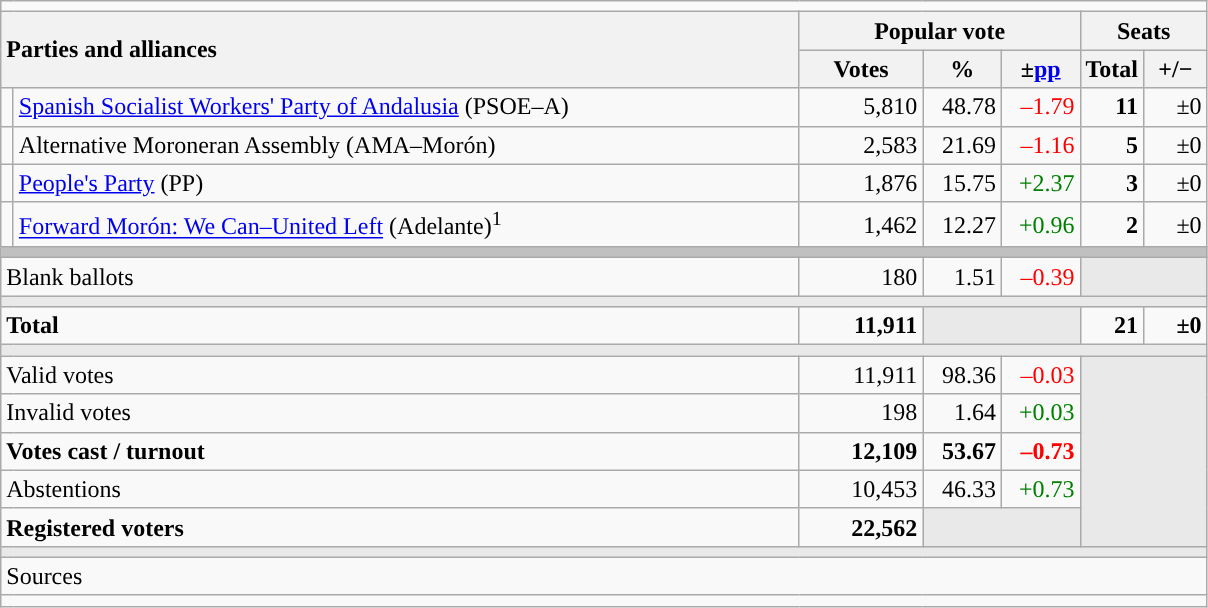<table class="wikitable" style="text-align:right;">
<tr>
<td colspan="7"></td>
</tr>
<tr>
<th style="text-align:left;" rowspan="2" colspan="2" width="525">Parties and alliances</th>
<th colspan="3">Popular vote</th>
<th colspan="2">Seats</th>
</tr>
<tr>
<th width="75">Votes</th>
<th width="45">%</th>
<th width="45">±<a href='#'>pp</a></th>
<th width="35">Total</th>
<th width="35">+/−</th>
</tr>
<tr>
<td width="1" style="color:inherit;background:"></td>
<td align="left"><a href='#'>Spanish Socialist Workers' Party of Andalusia</a> (PSOE–A)</td>
<td>5,810</td>
<td>48.78</td>
<td style="color:red;">–1.79</td>
<td><strong>11</strong></td>
<td>±0</td>
</tr>
<tr>
<td style="color:inherit;background:"></td>
<td align="left">Alternative Moroneran Assembly (AMA–Morón)</td>
<td>2,583</td>
<td>21.69</td>
<td style="color:red;">–1.16</td>
<td><strong>5</strong></td>
<td>±0</td>
</tr>
<tr>
<td style="color:inherit;background:"></td>
<td align="left"><a href='#'>People's Party</a> (PP)</td>
<td>1,876</td>
<td>15.75</td>
<td style="color:green;">+2.37</td>
<td><strong>3</strong></td>
<td>±0</td>
</tr>
<tr>
<td style="color:inherit;background:"></td>
<td align="left"><a href='#'>Forward Morón: We Can–United Left</a> (Adelante)<sup>1</sup></td>
<td>1,462</td>
<td>12.27</td>
<td style="color:green;">+0.96</td>
<td><strong>2</strong></td>
<td>±0</td>
</tr>
<tr>
<td colspan="7" bgcolor="#C0C0C0"></td>
</tr>
<tr>
<td align="left" colspan="2">Blank ballots</td>
<td>180</td>
<td>1.51</td>
<td style="color:red;">–0.39</td>
<td bgcolor="#E9E9E9" colspan="2"></td>
</tr>
<tr>
<td colspan="7" bgcolor="#E9E9E9"></td>
</tr>
<tr style="font-weight:bold;">
<td align="left" colspan="2">Total</td>
<td>11,911</td>
<td bgcolor="#E9E9E9" colspan="2"></td>
<td>21</td>
<td>±0</td>
</tr>
<tr>
<td colspan="7" bgcolor="#E9E9E9"></td>
</tr>
<tr>
<td align="left" colspan="2">Valid votes</td>
<td>11,911</td>
<td>98.36</td>
<td style="color:red;">–0.03</td>
<td bgcolor="#E9E9E9" colspan="2" rowspan="5"></td>
</tr>
<tr>
<td align="left" colspan="2">Invalid votes</td>
<td>198</td>
<td>1.64</td>
<td style="color:green;">+0.03</td>
</tr>
<tr style="font-weight:bold;">
<td align="left" colspan="2">Votes cast / turnout</td>
<td>12,109</td>
<td>53.67</td>
<td style="color:red;">–0.73</td>
</tr>
<tr>
<td align="left" colspan="2">Abstentions</td>
<td>10,453</td>
<td>46.33</td>
<td style="color:green;">+0.73</td>
</tr>
<tr style="font-weight:bold;">
<td align="left" colspan="2">Registered voters</td>
<td>22,562</td>
<td bgcolor="#E9E9E9" colspan="2"></td>
</tr>
<tr>
<td colspan="7" bgcolor="#E9E9E9"></td>
</tr>
<tr>
<td align="left" colspan="7">Sources</td>
</tr>
<tr>
<td colspan="7" style="text-align:left; max-width:790px;"></td>
</tr>
</table>
